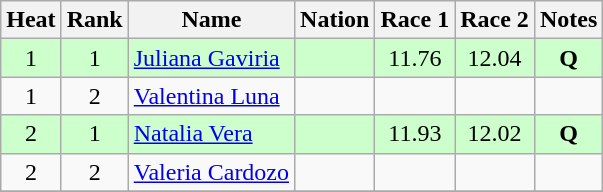<table class="wikitable sortable" style="text-align:center">
<tr>
<th>Heat</th>
<th>Rank</th>
<th>Name</th>
<th>Nation</th>
<th>Race 1</th>
<th>Race 2</th>
<th>Notes</th>
</tr>
<tr bgcolor=ccffcc>
<td>1</td>
<td>1</td>
<td align=left><a href='#'>Juliana Gaviria</a></td>
<td align=left></td>
<td>11.76</td>
<td>12.04</td>
<td><strong>Q</strong></td>
</tr>
<tr>
<td>1</td>
<td>2</td>
<td align=left><a href='#'>Valentina Luna</a></td>
<td align=left></td>
<td></td>
<td></td>
<td></td>
</tr>
<tr bgcolor=ccffcc>
<td>2</td>
<td>1</td>
<td align=left><a href='#'>Natalia Vera</a></td>
<td align=left></td>
<td>11.93</td>
<td>12.02</td>
<td><strong>Q</strong></td>
</tr>
<tr>
<td>2</td>
<td>2</td>
<td align=left><a href='#'>Valeria Cardozo</a></td>
<td align=left></td>
<td></td>
<td></td>
<td></td>
</tr>
<tr>
</tr>
</table>
